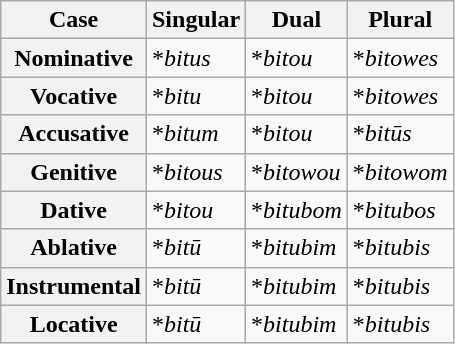<table class="wikitable">
<tr>
<th>Case</th>
<th>Singular</th>
<th>Dual</th>
<th>Plural</th>
</tr>
<tr>
<th>Nominative</th>
<td>*<em>bitus</em></td>
<td>*<em>bitou</em></td>
<td>*<em>bitowes</em></td>
</tr>
<tr>
<th>Vocative</th>
<td>*<em>bitu</em></td>
<td>*<em>bitou</em></td>
<td>*<em>bitowes</em></td>
</tr>
<tr>
<th>Accusative</th>
<td>*<em>bitum</em></td>
<td>*<em>bitou</em></td>
<td>*<em>bitūs</em></td>
</tr>
<tr>
<th>Genitive</th>
<td>*<em>bitous</em></td>
<td>*<em>bitowou</em></td>
<td>*<em>bitowom</em></td>
</tr>
<tr>
<th>Dative</th>
<td>*<em>bitou</em></td>
<td>*<em>bitubom</em></td>
<td>*<em>bitubos</em></td>
</tr>
<tr>
<th>Ablative</th>
<td>*<em>bitū</em></td>
<td>*<em>bitubim</em></td>
<td>*<em>bitubis</em></td>
</tr>
<tr>
<th>Instrumental</th>
<td>*<em>bitū</em></td>
<td>*<em>bitubim</em></td>
<td>*<em>bitubis</em></td>
</tr>
<tr>
<th>Locative</th>
<td>*<em>bitū</em></td>
<td>*<em>bitubim</em></td>
<td>*<em>bitubis</em></td>
</tr>
</table>
